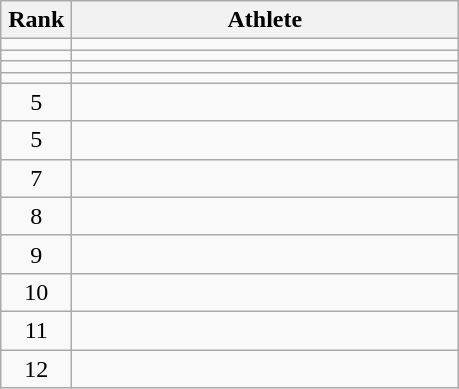<table class="wikitable" style="text-align: center;">
<tr>
<th width=40>Rank</th>
<th width=250>Athlete</th>
</tr>
<tr>
<td></td>
<td align="left"></td>
</tr>
<tr>
<td></td>
<td align="left"></td>
</tr>
<tr>
<td></td>
<td align="left"></td>
</tr>
<tr>
<td></td>
<td align="left"></td>
</tr>
<tr>
<td>5</td>
<td align="left"></td>
</tr>
<tr>
<td>5</td>
<td align="left"></td>
</tr>
<tr>
<td>7</td>
<td align="left"></td>
</tr>
<tr>
<td>8</td>
<td align="left"></td>
</tr>
<tr>
<td>9</td>
<td align="left"></td>
</tr>
<tr>
<td>10</td>
<td align="left"></td>
</tr>
<tr>
<td>11</td>
<td align="left"></td>
</tr>
<tr>
<td>12</td>
<td align="left"></td>
</tr>
</table>
